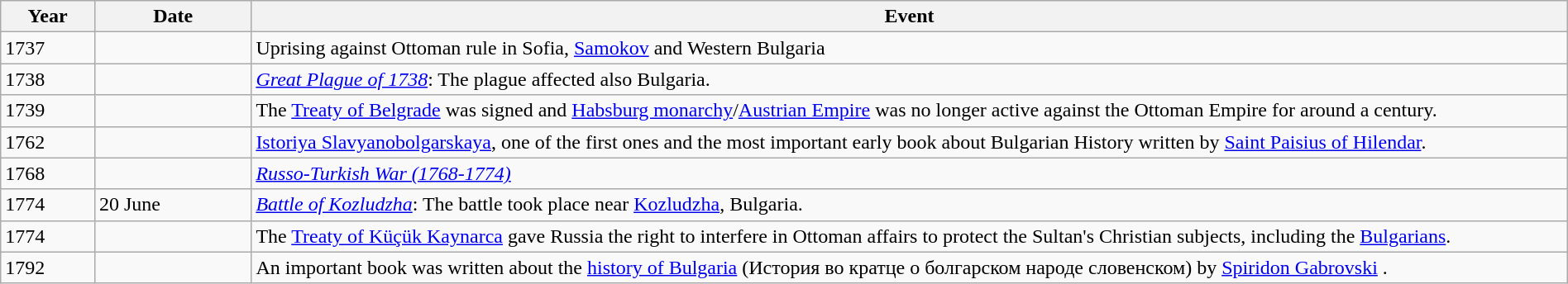<table class="wikitable" width="100%">
<tr>
<th style="width:6%">Year</th>
<th style="width:10%">Date</th>
<th>Event</th>
</tr>
<tr>
<td>1737</td>
<td></td>
<td>Uprising against Ottoman rule in Sofia, <a href='#'>Samokov</a> and Western Bulgaria</td>
</tr>
<tr>
<td>1738</td>
<td></td>
<td><em><a href='#'>Great Plague of 1738</a></em>: The plague affected also Bulgaria.</td>
</tr>
<tr>
<td>1739</td>
<td></td>
<td>The <a href='#'>Treaty of Belgrade</a> was signed and <a href='#'>Habsburg monarchy</a>/<a href='#'>Austrian Empire</a> was no longer active against the Ottoman Empire for around a century.</td>
</tr>
<tr>
<td>1762</td>
<td></td>
<td><a href='#'>Istoriya Slavyanobolgarskaya</a>, one of the first ones and the most important early book about Bulgarian History written by <a href='#'>Saint Paisius of Hilendar</a>.</td>
</tr>
<tr>
<td>1768</td>
<td></td>
<td><em><a href='#'>Russo-Turkish War (1768-1774)</a></em></td>
</tr>
<tr>
<td>1774</td>
<td>20 June</td>
<td><em><a href='#'>Battle of Kozludzha</a></em>: The battle took place near <a href='#'>Kozludzha</a>, Bulgaria.</td>
</tr>
<tr>
<td>1774</td>
<td></td>
<td>The <a href='#'>Treaty of Küçük Kaynarca</a> gave Russia the right to interfere in Ottoman affairs to protect the Sultan's Christian subjects, including the <a href='#'>Bulgarians</a>.</td>
</tr>
<tr>
<td>1792</td>
<td></td>
<td>An important book was written about the <a href='#'>history of Bulgaria</a> (История во кратце о болгарском народе словенском) by <a href='#'>Spiridon Gabrovski</a> .</td>
</tr>
</table>
